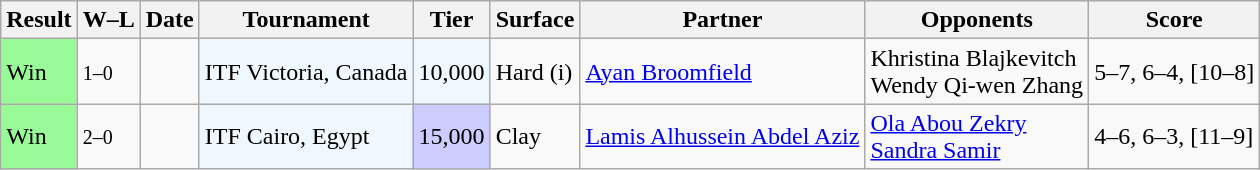<table class="sortable wikitable">
<tr>
<th>Result</th>
<th class="unsortable">W–L</th>
<th>Date</th>
<th>Tournament</th>
<th>Tier</th>
<th>Surface</th>
<th>Partner</th>
<th>Opponents</th>
<th class="unsortable">Score</th>
</tr>
<tr>
<td style="background:#98fb98;">Win</td>
<td><small>1–0</small></td>
<td></td>
<td style="background:#f0f8ff;">ITF Victoria, Canada</td>
<td style="background:#f0f8ff;">10,000</td>
<td>Hard (i)</td>
<td> <a href='#'>Ayan Broomfield</a></td>
<td> Khristina Blajkevitch <br>  Wendy Qi-wen Zhang</td>
<td>5–7, 6–4, [10–8]</td>
</tr>
<tr>
<td style="background:#98fb98;">Win</td>
<td><small>2–0</small></td>
<td></td>
<td style="background:#f0f8ff;">ITF Cairo, Egypt</td>
<td style="background:#ccccff;">15,000</td>
<td>Clay</td>
<td> <a href='#'>Lamis Alhussein Abdel Aziz</a></td>
<td> <a href='#'>Ola Abou Zekry</a> <br>  <a href='#'>Sandra Samir</a></td>
<td>4–6, 6–3, [11–9]</td>
</tr>
</table>
